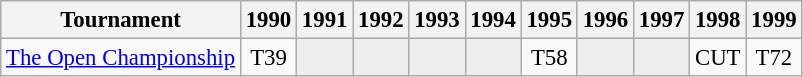<table class="wikitable" style="font-size:95%;text-align:center;">
<tr>
<th>Tournament</th>
<th>1990</th>
<th>1991</th>
<th>1992</th>
<th>1993</th>
<th>1994</th>
<th>1995</th>
<th>1996</th>
<th>1997</th>
<th>1998</th>
<th>1999</th>
</tr>
<tr>
<td align=left><a href='#'>The Open Championship</a></td>
<td>T39</td>
<td style="background:#eeeeee;"></td>
<td style="background:#eeeeee;"></td>
<td style="background:#eeeeee;"></td>
<td style="background:#eeeeee;"></td>
<td>T58</td>
<td style="background:#eeeeee;"></td>
<td style="background:#eeeeee;"></td>
<td>CUT</td>
<td>T72</td>
</tr>
</table>
